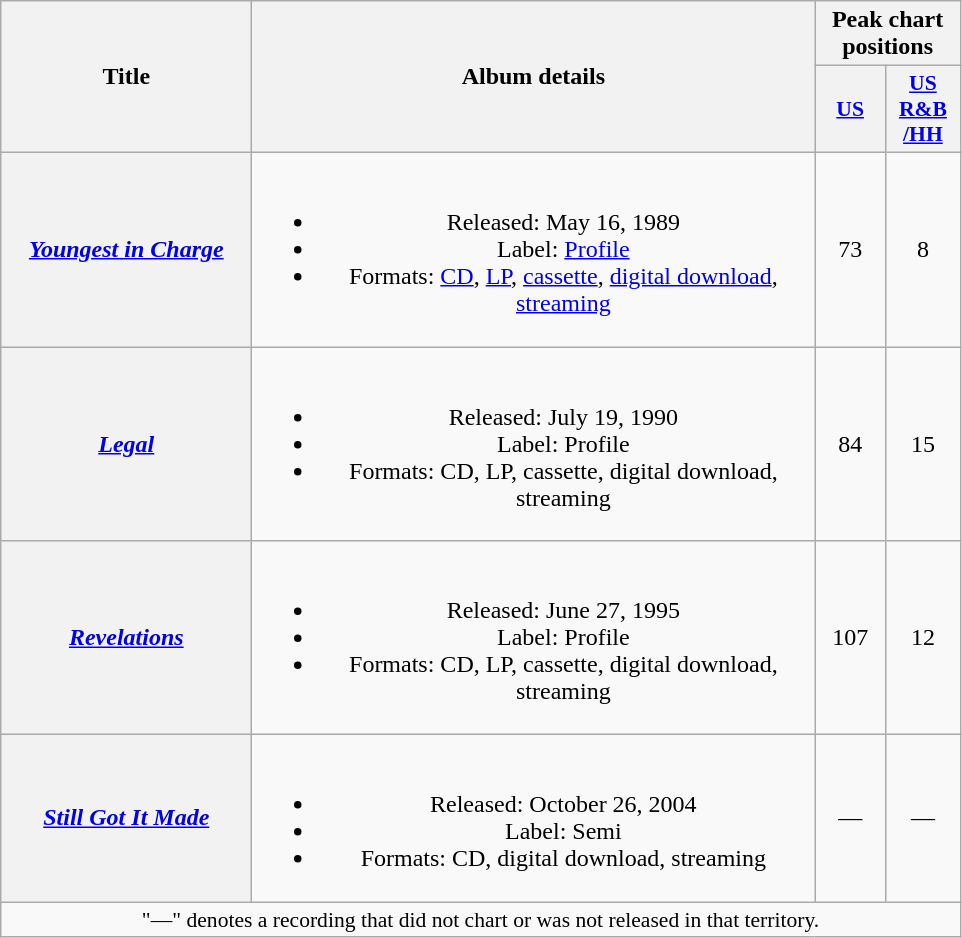<table class="wikitable plainrowheaders" style="text-align:center;" border="1">
<tr>
<th scope="col" rowspan="2" style="width:10em;">Title</th>
<th scope="col" rowspan="2" style="width:23em;">Album details</th>
<th scope="col" colspan="2">Peak chart positions</th>
</tr>
<tr>
<th scope="col" style="width:2.8em;font-size:90%;"><a href='#'>US</a><br></th>
<th scope="col" style="width:3em;font-size:90%;"><a href='#'>US<br>R&B<br>/HH</a><br></th>
</tr>
<tr>
<th scope="row"><em><a href='#'>Youngest in Charge</a></em></th>
<td><br><ul><li>Released: May 16, 1989</li><li>Label: <a href='#'>Profile</a></li><li>Formats: <a href='#'>CD</a>, <a href='#'>LP</a>, <a href='#'>cassette</a>, <a href='#'>digital download</a>, <a href='#'>streaming</a></li></ul></td>
<td align="center">73</td>
<td align="center">8</td>
</tr>
<tr>
<th scope="row"><em><a href='#'>Legal</a></em></th>
<td><br><ul><li>Released: July 19, 1990</li><li>Label: Profile</li><li>Formats: CD, LP, cassette, digital download, streaming</li></ul></td>
<td align="center">84</td>
<td align="center">15</td>
</tr>
<tr>
<th scope="row"><em><a href='#'>Revelations</a></em></th>
<td><br><ul><li>Released: June 27, 1995</li><li>Label: Profile</li><li>Formats: CD, LP, cassette, digital download, streaming</li></ul></td>
<td align="center">107</td>
<td align="center">12</td>
</tr>
<tr>
<th scope="row"><em><a href='#'>Still Got It Made</a></em></th>
<td><br><ul><li>Released: October 26, 2004</li><li>Label: Semi</li><li>Formats: CD, digital download, streaming</li></ul></td>
<td align="center">—</td>
<td align="center">—</td>
</tr>
<tr>
<td colspan="15" style="font-size:90%">"—" denotes a recording that did not chart or was not released in that territory.</td>
</tr>
</table>
